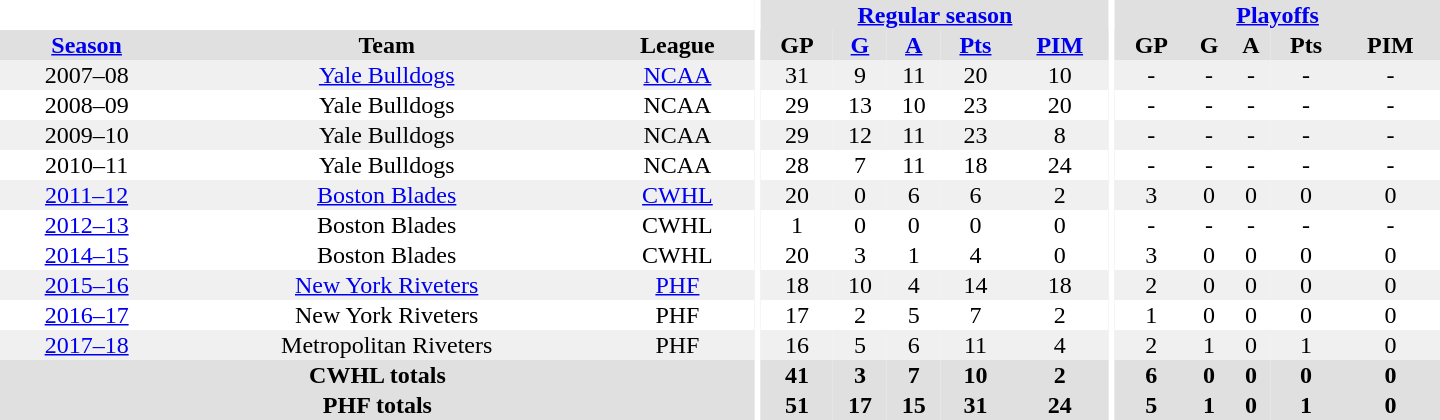<table border="0" cellpadding="1" cellspacing="0" style="text-align:center; width:60em">
<tr bgcolor="#e0e0e0">
<th colspan="3" bgcolor="#ffffff"></th>
<th rowspan="100" bgcolor="#ffffff"></th>
<th colspan="5"><a href='#'>Regular season</a></th>
<th rowspan="100" bgcolor="#ffffff"></th>
<th colspan="5"><a href='#'>Playoffs</a></th>
</tr>
<tr bgcolor="#e0e0e0">
<th><a href='#'>Season</a></th>
<th>Team</th>
<th>League</th>
<th>GP</th>
<th><a href='#'>G</a></th>
<th><a href='#'>A</a></th>
<th><a href='#'>Pts</a></th>
<th><a href='#'>PIM</a></th>
<th>GP</th>
<th>G</th>
<th>A</th>
<th>Pts</th>
<th>PIM</th>
</tr>
<tr style="background:#f0f0f0;">
<td>2007–08</td>
<td><a href='#'>Yale Bulldogs</a></td>
<td><a href='#'>NCAA</a></td>
<td>31</td>
<td>9</td>
<td>11</td>
<td>20</td>
<td>10</td>
<td>-</td>
<td>-</td>
<td>-</td>
<td>-</td>
<td>-</td>
</tr>
<tr>
<td>2008–09</td>
<td>Yale Bulldogs</td>
<td>NCAA</td>
<td>29</td>
<td>13</td>
<td>10</td>
<td>23</td>
<td>20</td>
<td>-</td>
<td>-</td>
<td>-</td>
<td>-</td>
<td>-</td>
</tr>
<tr style="background:#f0f0f0;">
<td>2009–10</td>
<td>Yale Bulldogs</td>
<td>NCAA</td>
<td>29</td>
<td>12</td>
<td>11</td>
<td>23</td>
<td>8</td>
<td>-</td>
<td>-</td>
<td>-</td>
<td>-</td>
<td>-</td>
</tr>
<tr>
<td>2010–11</td>
<td>Yale Bulldogs</td>
<td>NCAA</td>
<td>28</td>
<td>7</td>
<td>11</td>
<td>18</td>
<td>24</td>
<td>-</td>
<td>-</td>
<td>-</td>
<td>-</td>
<td>-</td>
</tr>
<tr style="background:#f0f0f0;">
<td><a href='#'>2011–12</a></td>
<td><a href='#'>Boston Blades</a></td>
<td><a href='#'>CWHL</a></td>
<td>20</td>
<td>0</td>
<td>6</td>
<td>6</td>
<td>2</td>
<td>3</td>
<td>0</td>
<td>0</td>
<td>0</td>
<td>0</td>
</tr>
<tr>
<td><a href='#'>2012–13</a></td>
<td>Boston Blades</td>
<td>CWHL</td>
<td>1</td>
<td>0</td>
<td>0</td>
<td>0</td>
<td>0</td>
<td>-</td>
<td>-</td>
<td>-</td>
<td>-</td>
<td>-</td>
</tr>
<tr>
<td><a href='#'>2014–15</a></td>
<td>Boston Blades</td>
<td>CWHL</td>
<td>20</td>
<td>3</td>
<td>1</td>
<td>4</td>
<td>0</td>
<td>3</td>
<td>0</td>
<td>0</td>
<td>0</td>
<td>0</td>
</tr>
<tr style="background:#f0f0f0;">
<td><a href='#'>2015–16</a></td>
<td><a href='#'>New York Riveters</a></td>
<td><a href='#'>PHF</a></td>
<td>18</td>
<td>10</td>
<td>4</td>
<td>14</td>
<td>18</td>
<td>2</td>
<td>0</td>
<td>0</td>
<td>0</td>
<td>0</td>
</tr>
<tr>
<td><a href='#'>2016–17</a></td>
<td>New York Riveters</td>
<td>PHF</td>
<td>17</td>
<td>2</td>
<td>5</td>
<td>7</td>
<td>2</td>
<td>1</td>
<td>0</td>
<td>0</td>
<td>0</td>
<td>0</td>
</tr>
<tr style="background:#f0f0f0;">
<td><a href='#'>2017–18</a></td>
<td>Metropolitan Riveters</td>
<td>PHF</td>
<td>16</td>
<td>5</td>
<td>6</td>
<td>11</td>
<td>4</td>
<td>2</td>
<td>1</td>
<td>0</td>
<td>1</td>
<td>0</td>
</tr>
<tr style="text-align:center; background:#e0e0e0;">
<th colspan="3">CWHL totals</th>
<th>41</th>
<th>3</th>
<th>7</th>
<th>10</th>
<th>2</th>
<th>6</th>
<th>0</th>
<th>0</th>
<th>0</th>
<th>0</th>
</tr>
<tr style="text-align:center; background:#e0e0e0;">
<th colspan="3">PHF totals</th>
<th>51</th>
<th>17</th>
<th>15</th>
<th>31</th>
<th>24</th>
<th>5</th>
<th>1</th>
<th>0</th>
<th>1</th>
<th>0</th>
</tr>
</table>
